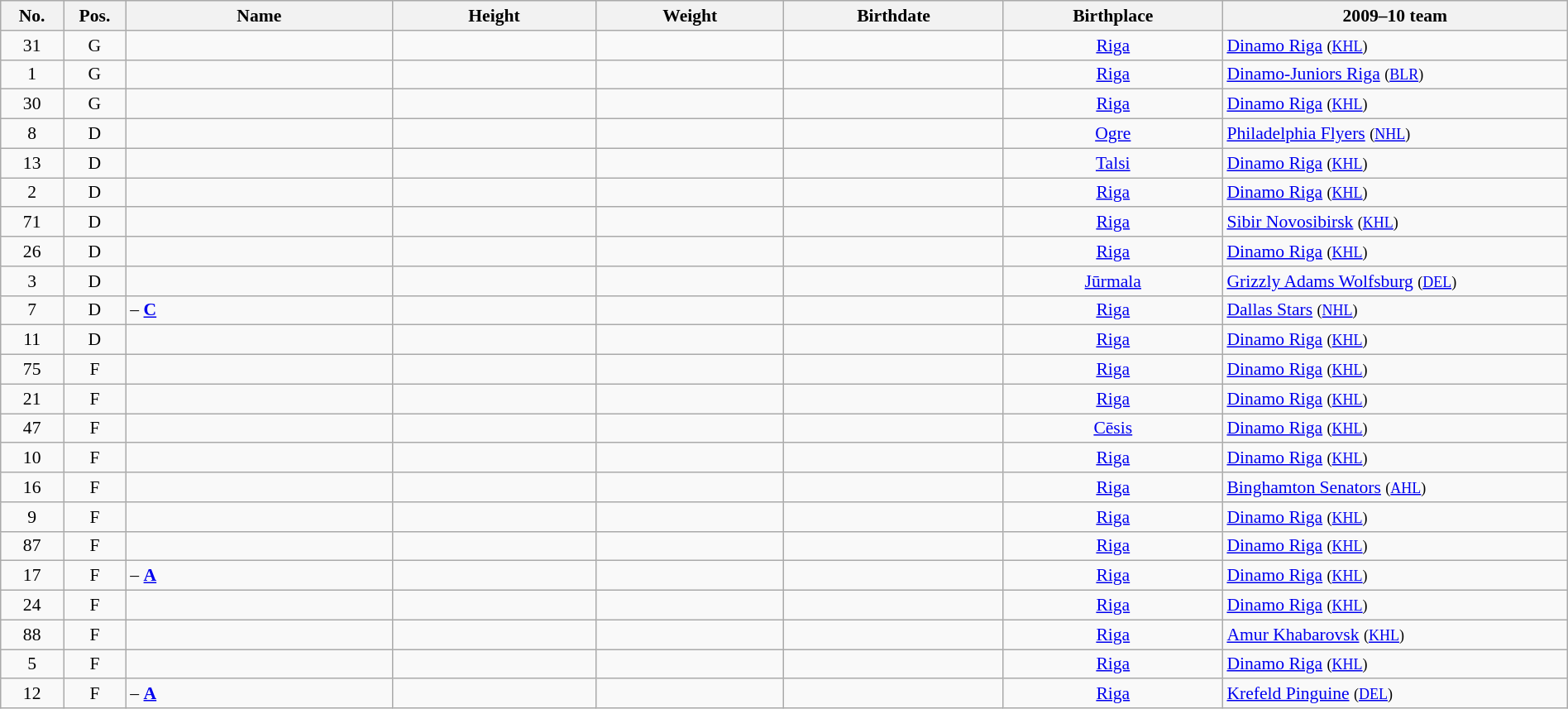<table class="wikitable sortable" style="width:100%;font-size: 90%; text-align: center;">
<tr>
<th style="width:  4%;">No.</th>
<th style="width:  4%;">Pos.</th>
<th style="width: 17%;">Name</th>
<th style="width: 13%;">Height</th>
<th style="width: 12%;">Weight</th>
<th style="width: 14%;">Birthdate</th>
<th style="width: 14%;">Birthplace</th>
<th style="width: 22%;">2009–10 team</th>
</tr>
<tr>
<td>31</td>
<td>G</td>
<td style="text-align:left;"></td>
<td></td>
<td></td>
<td style="text-align:right;"></td>
<td><a href='#'>Riga</a></td>
<td style="text-align:left;"> <a href='#'>Dinamo Riga</a> <small>(<a href='#'>KHL</a>)</small></td>
</tr>
<tr>
<td>1</td>
<td>G</td>
<td style="text-align:left;"></td>
<td></td>
<td></td>
<td style="text-align:right;"></td>
<td><a href='#'>Riga</a></td>
<td style="text-align:left;"> <a href='#'>Dinamo-Juniors Riga</a> <small>(<a href='#'>BLR</a>)</small></td>
</tr>
<tr>
<td>30</td>
<td>G</td>
<td style="text-align:left;"></td>
<td></td>
<td></td>
<td style="text-align:right;"></td>
<td><a href='#'>Riga</a></td>
<td style="text-align:left;"> <a href='#'>Dinamo Riga</a> <small>(<a href='#'>KHL</a>)</small></td>
</tr>
<tr>
<td>8</td>
<td>D</td>
<td style="text-align:left;"></td>
<td></td>
<td></td>
<td style="text-align:right;"></td>
<td><a href='#'>Ogre</a></td>
<td style="text-align:left;"> <a href='#'>Philadelphia Flyers</a> <small>(<a href='#'>NHL</a>)</small></td>
</tr>
<tr>
<td>13</td>
<td>D</td>
<td style="text-align:left;"></td>
<td></td>
<td></td>
<td style="text-align:right;"></td>
<td><a href='#'>Talsi</a></td>
<td style="text-align:left;"> <a href='#'>Dinamo Riga</a> <small>(<a href='#'>KHL</a>)</small></td>
</tr>
<tr>
<td>2</td>
<td>D</td>
<td style="text-align:left;"></td>
<td></td>
<td></td>
<td style="text-align:right;"></td>
<td><a href='#'>Riga</a></td>
<td style="text-align:left;"> <a href='#'>Dinamo Riga</a> <small>(<a href='#'>KHL</a>)</small></td>
</tr>
<tr>
<td>71</td>
<td>D</td>
<td style="text-align:left;"></td>
<td></td>
<td></td>
<td style="text-align:right;"></td>
<td><a href='#'>Riga</a></td>
<td style="text-align:left;"> <a href='#'>Sibir Novosibirsk</a> <small>(<a href='#'>KHL</a>)</small></td>
</tr>
<tr>
<td>26</td>
<td>D</td>
<td style="text-align:left;"></td>
<td></td>
<td></td>
<td style="text-align:right;"></td>
<td><a href='#'>Riga</a></td>
<td style="text-align:left;"> <a href='#'>Dinamo Riga</a> <small>(<a href='#'>KHL</a>)</small></td>
</tr>
<tr>
<td>3</td>
<td>D</td>
<td style="text-align:left;"></td>
<td></td>
<td></td>
<td style="text-align:right;"></td>
<td><a href='#'>Jūrmala</a></td>
<td style="text-align:left;"> <a href='#'>Grizzly Adams Wolfsburg</a> <small>(<a href='#'>DEL</a>)</small></td>
</tr>
<tr>
<td>7</td>
<td>D</td>
<td style="text-align:left;"> – <strong><a href='#'>C</a></strong></td>
<td></td>
<td></td>
<td style="text-align:right;"></td>
<td><a href='#'>Riga</a></td>
<td style="text-align:left;"> <a href='#'>Dallas Stars</a> <small>(<a href='#'>NHL</a>)</small></td>
</tr>
<tr>
<td>11</td>
<td>D</td>
<td style="text-align:left;"></td>
<td></td>
<td></td>
<td style="text-align:right;"></td>
<td><a href='#'>Riga</a></td>
<td style="text-align:left;"> <a href='#'>Dinamo Riga</a> <small>(<a href='#'>KHL</a>)</small></td>
</tr>
<tr>
<td>75</td>
<td>F</td>
<td style="text-align:left;"></td>
<td></td>
<td></td>
<td style="text-align:right;"></td>
<td><a href='#'>Riga</a></td>
<td style="text-align:left;"> <a href='#'>Dinamo Riga</a> <small>(<a href='#'>KHL</a>)</small></td>
</tr>
<tr>
<td>21</td>
<td>F</td>
<td style="text-align:left;"></td>
<td></td>
<td></td>
<td style="text-align:right;"></td>
<td><a href='#'>Riga</a></td>
<td style="text-align:left;"> <a href='#'>Dinamo Riga</a> <small>(<a href='#'>KHL</a>)</small></td>
</tr>
<tr>
<td>47</td>
<td>F</td>
<td style="text-align:left;"></td>
<td></td>
<td></td>
<td style="text-align:right;"></td>
<td><a href='#'>Cēsis</a></td>
<td style="text-align:left;"> <a href='#'>Dinamo Riga</a> <small>(<a href='#'>KHL</a>)</small></td>
</tr>
<tr>
<td>10</td>
<td>F</td>
<td style="text-align:left;"></td>
<td></td>
<td></td>
<td style="text-align:right;"></td>
<td><a href='#'>Riga</a></td>
<td style="text-align:left;"> <a href='#'>Dinamo Riga</a> <small>(<a href='#'>KHL</a>)</small></td>
</tr>
<tr>
<td>16</td>
<td>F</td>
<td style="text-align:left;"></td>
<td></td>
<td></td>
<td style="text-align:right;"></td>
<td><a href='#'>Riga</a></td>
<td style="text-align:left;"> <a href='#'>Binghamton Senators</a> <small>(<a href='#'>AHL</a>)</small></td>
</tr>
<tr>
<td>9</td>
<td>F</td>
<td style="text-align:left;"></td>
<td></td>
<td></td>
<td style="text-align:right;"></td>
<td><a href='#'>Riga</a></td>
<td style="text-align:left;"> <a href='#'>Dinamo Riga</a> <small>(<a href='#'>KHL</a>)</small></td>
</tr>
<tr>
<td>87</td>
<td>F</td>
<td style="text-align:left;"></td>
<td></td>
<td></td>
<td style="text-align:right;"></td>
<td><a href='#'>Riga</a></td>
<td style="text-align:left;"> <a href='#'>Dinamo Riga</a> <small>(<a href='#'>KHL</a>)</small></td>
</tr>
<tr>
<td>17</td>
<td>F</td>
<td style="text-align:left;"> – <strong><a href='#'>A</a></strong></td>
<td></td>
<td></td>
<td style="text-align:right;"></td>
<td><a href='#'>Riga</a></td>
<td style="text-align:left;"> <a href='#'>Dinamo Riga</a> <small>(<a href='#'>KHL</a>)</small></td>
</tr>
<tr>
<td>24</td>
<td>F</td>
<td style="text-align:left;"></td>
<td></td>
<td></td>
<td style="text-align:right;"></td>
<td><a href='#'>Riga</a></td>
<td style="text-align:left;"> <a href='#'>Dinamo Riga</a> <small>(<a href='#'>KHL</a>)</small></td>
</tr>
<tr>
<td>88</td>
<td>F</td>
<td style="text-align:left;"></td>
<td></td>
<td></td>
<td style="text-align:right;"></td>
<td><a href='#'>Riga</a></td>
<td style="text-align:left;"> <a href='#'>Amur Khabarovsk</a> <small>(<a href='#'>KHL</a>)</small></td>
</tr>
<tr>
<td>5</td>
<td>F</td>
<td style="text-align:left;"></td>
<td></td>
<td></td>
<td style="text-align:right;"></td>
<td><a href='#'>Riga</a></td>
<td style="text-align:left;"> <a href='#'>Dinamo Riga</a> <small>(<a href='#'>KHL</a>)</small></td>
</tr>
<tr>
<td>12</td>
<td>F</td>
<td style="text-align:left;"> – <strong><a href='#'>A</a></strong></td>
<td></td>
<td></td>
<td style="text-align:right;"></td>
<td><a href='#'>Riga</a></td>
<td style="text-align:left;"> <a href='#'>Krefeld Pinguine</a> <small>(<a href='#'>DEL</a>)</small></td>
</tr>
</table>
